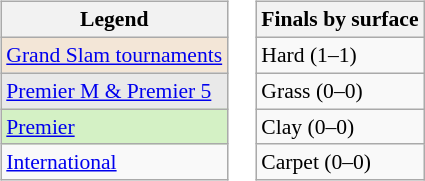<table>
<tr valign=top>
<td><br><table class=wikitable style="font-size:90%">
<tr>
<th>Legend</th>
</tr>
<tr style="background:#f3e6d7;">
<td><a href='#'>Grand Slam tournaments</a></td>
</tr>
<tr style="background:#e9e9e9;">
<td><a href='#'>Premier M & Premier 5</a></td>
</tr>
<tr style="background:#d4f1c5;">
<td><a href='#'>Premier</a></td>
</tr>
<tr>
<td><a href='#'>International</a></td>
</tr>
</table>
</td>
<td><br><table class=wikitable style="font-size:90%">
<tr>
<th>Finals by surface</th>
</tr>
<tr>
<td>Hard (1–1)</td>
</tr>
<tr>
<td>Grass (0–0)</td>
</tr>
<tr>
<td>Clay (0–0)</td>
</tr>
<tr>
<td>Carpet (0–0)</td>
</tr>
</table>
</td>
</tr>
</table>
